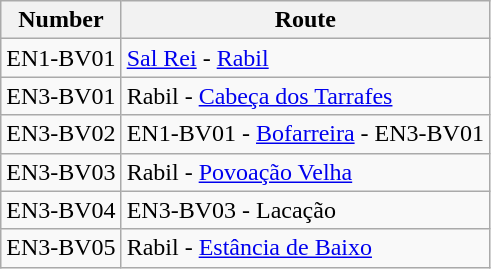<table class="wikitable sortable">
<tr>
<th>Number</th>
<th>Route</th>
</tr>
<tr>
<td>EN1-BV01</td>
<td><a href='#'>Sal Rei</a> - <a href='#'>Rabil</a></td>
</tr>
<tr>
<td>EN3-BV01</td>
<td>Rabil - <a href='#'>Cabeça dos Tarrafes</a></td>
</tr>
<tr>
<td>EN3-BV02</td>
<td>EN1-BV01 - <a href='#'>Bofarreira</a> - EN3-BV01</td>
</tr>
<tr>
<td>EN3-BV03</td>
<td>Rabil - <a href='#'>Povoação Velha</a></td>
</tr>
<tr>
<td>EN3-BV04</td>
<td>EN3-BV03 - Lacação</td>
</tr>
<tr>
<td>EN3-BV05</td>
<td>Rabil - <a href='#'>Estância de Baixo</a></td>
</tr>
</table>
